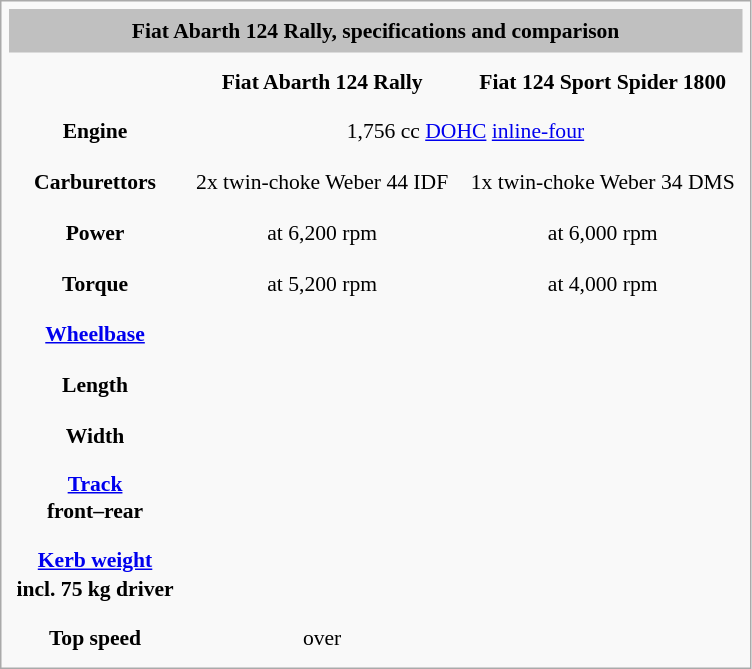<table style="font-size:90%; text-align:center; line-height:1.3em; background-color:#F9F9F9; border:1px solid #AAAAAA; border-spacing:5px;" cellpadding=5>
<tr>
<th style="background-color:#C0C0C0; font-size:1em;" colspan=4>Fiat Abarth 124 Rally, specifications and comparison</th>
</tr>
<tr>
<th></th>
<th>Fiat Abarth 124 Rally</th>
<th>Fiat 124 Sport Spider 1800</th>
</tr>
<tr>
<th scope="row">Engine</th>
<td colspan=2>1,756 cc <a href='#'>DOHC</a> <a href='#'>inline-four</a></td>
</tr>
<tr>
<th scope="row">Carburettors</th>
<td>2x twin-choke Weber 44 IDF</td>
<td>1x twin-choke Weber 34 DMS</td>
</tr>
<tr>
<th scope="row">Power</th>
<td> at 6,200 rpm</td>
<td> at 6,000 rpm</td>
</tr>
<tr>
<th scope="row">Torque</th>
<td> at 5,200 rpm</td>
<td> at 4,000 rpm</td>
</tr>
<tr>
<th scope="row"><a href='#'>Wheelbase</a></th>
<td></td>
<td></td>
</tr>
<tr>
<th scope="row">Length</th>
<td></td>
<td></td>
</tr>
<tr>
<th scope="row">Width</th>
<td></td>
<td></td>
</tr>
<tr>
<th scope="row" style="line-height:1.2em;"><a href='#'>Track</a><br>front–rear</th>
<td></td>
<td></td>
</tr>
<tr>
<th scope="row"><a href='#'>Kerb weight</a><br> incl. 75 kg driver</th>
<td></td>
<td></td>
</tr>
<tr>
<th scope="row">Top speed</th>
<td>over </td>
<td></td>
</tr>
</table>
